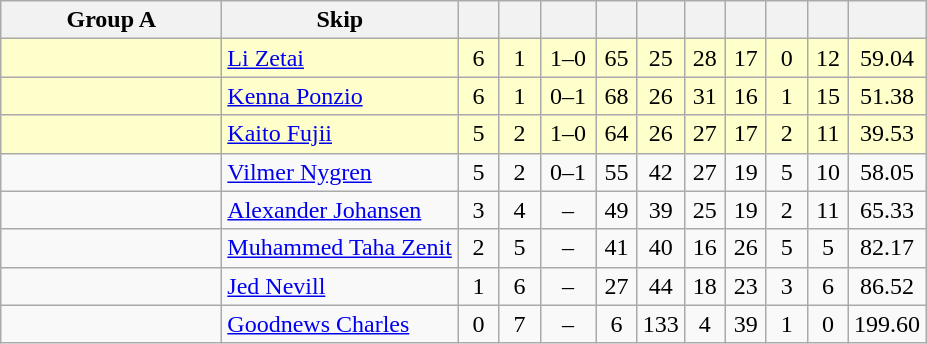<table class=wikitable style="text-align:center;">
<tr>
<th width=140>Group A</th>
<th width=150>Skip</th>
<th width=20></th>
<th width=20></th>
<th width=30></th>
<th width=20></th>
<th width=20></th>
<th width=20></th>
<th width=20></th>
<th width=20></th>
<th width=20></th>
<th width=20></th>
</tr>
<tr bgcolor=#ffffcc>
<td style="text-align:left;"></td>
<td style="text-align:left;"><a href='#'>Li Zetai</a></td>
<td>6</td>
<td>1</td>
<td>1–0</td>
<td>65</td>
<td>25</td>
<td>28</td>
<td>17</td>
<td>0</td>
<td>12</td>
<td>59.04</td>
</tr>
<tr bgcolor=#ffffcc>
<td style="text-align:left;"></td>
<td style="text-align:left;"><a href='#'>Kenna Ponzio</a></td>
<td>6</td>
<td>1</td>
<td>0–1</td>
<td>68</td>
<td>26</td>
<td>31</td>
<td>16</td>
<td>1</td>
<td>15</td>
<td>51.38</td>
</tr>
<tr bgcolor=#ffffcc>
<td style="text-align:left;"></td>
<td style="text-align:left;"><a href='#'>Kaito Fujii</a></td>
<td>5</td>
<td>2</td>
<td>1–0</td>
<td>64</td>
<td>26</td>
<td>27</td>
<td>17</td>
<td>2</td>
<td>11</td>
<td>39.53</td>
</tr>
<tr>
<td style="text-align:left;"></td>
<td style="text-align:left;"><a href='#'>Vilmer Nygren</a></td>
<td>5</td>
<td>2</td>
<td>0–1</td>
<td>55</td>
<td>42</td>
<td>27</td>
<td>19</td>
<td>5</td>
<td>10</td>
<td>58.05</td>
</tr>
<tr>
<td style="text-align:left;"></td>
<td style="text-align:left;"><a href='#'>Alexander Johansen</a></td>
<td>3</td>
<td>4</td>
<td>–</td>
<td>49</td>
<td>39</td>
<td>25</td>
<td>19</td>
<td>2</td>
<td>11</td>
<td>65.33</td>
</tr>
<tr>
<td style="text-align:left;"></td>
<td style="text-align:left;"><a href='#'>Muhammed Taha Zenit</a></td>
<td>2</td>
<td>5</td>
<td>–</td>
<td>41</td>
<td>40</td>
<td>16</td>
<td>26</td>
<td>5</td>
<td>5</td>
<td>82.17</td>
</tr>
<tr>
<td style="text-align:left;"></td>
<td style="text-align:left;"><a href='#'>Jed Nevill</a></td>
<td>1</td>
<td>6</td>
<td>–</td>
<td>27</td>
<td>44</td>
<td>18</td>
<td>23</td>
<td>3</td>
<td>6</td>
<td>86.52</td>
</tr>
<tr>
<td style="text-align:left;"></td>
<td style="text-align:left;"><a href='#'>Goodnews Charles</a></td>
<td>0</td>
<td>7</td>
<td>–</td>
<td>6</td>
<td>133</td>
<td>4</td>
<td>39</td>
<td>1</td>
<td>0</td>
<td>199.60</td>
</tr>
</table>
